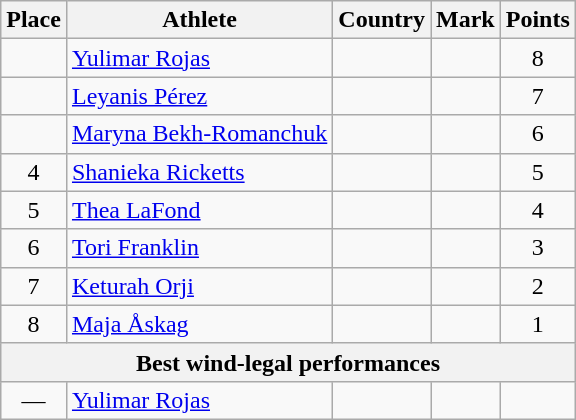<table class="wikitable">
<tr>
<th>Place</th>
<th>Athlete</th>
<th>Country</th>
<th>Mark</th>
<th>Points</th>
</tr>
<tr>
<td align=center></td>
<td><a href='#'>Yulimar Rojas</a></td>
<td></td>
<td> </td>
<td align=center>8</td>
</tr>
<tr>
<td align=center></td>
<td><a href='#'>Leyanis Pérez</a></td>
<td></td>
<td> </td>
<td align=center>7</td>
</tr>
<tr>
<td align=center></td>
<td><a href='#'>Maryna Bekh-Romanchuk</a></td>
<td></td>
<td> </td>
<td align=center>6</td>
</tr>
<tr>
<td align=center>4</td>
<td><a href='#'>Shanieka Ricketts</a></td>
<td></td>
<td> </td>
<td align=center>5</td>
</tr>
<tr>
<td align=center>5</td>
<td><a href='#'>Thea LaFond</a></td>
<td></td>
<td> </td>
<td align=center>4</td>
</tr>
<tr>
<td align=center>6</td>
<td><a href='#'>Tori Franklin</a></td>
<td></td>
<td> </td>
<td align=center>3</td>
</tr>
<tr>
<td align=center>7</td>
<td><a href='#'>Keturah Orji</a></td>
<td></td>
<td> </td>
<td align=center>2</td>
</tr>
<tr>
<td align=center>8</td>
<td><a href='#'>Maja Åskag</a></td>
<td></td>
<td> </td>
<td align=center>1</td>
</tr>
<tr>
<th align=center colspan=5>Best wind-legal performances</th>
</tr>
<tr>
<td align=center>—</td>
<td><a href='#'>Yulimar Rojas</a></td>
<td></td>
<td> </td>
<td align=center></td>
</tr>
</table>
